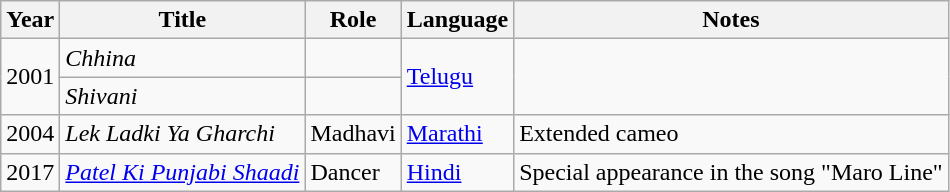<table class="wikitable">
<tr>
<th>Year</th>
<th>Title</th>
<th>Role</th>
<th>Language</th>
<th>Notes</th>
</tr>
<tr>
<td rowspan="2">2001</td>
<td><em>Chhina</em></td>
<td></td>
<td rowspan="2"><a href='#'>Telugu</a></td>
<td rowspan="2"></td>
</tr>
<tr>
<td><em>Shivani</em></td>
<td></td>
</tr>
<tr>
<td>2004</td>
<td><em>Lek Ladki Ya Gharchi</em></td>
<td>Madhavi</td>
<td><a href='#'>Marathi</a></td>
<td>Extended cameo</td>
</tr>
<tr>
<td>2017</td>
<td><em><a href='#'>Patel Ki Punjabi Shaadi</a></em></td>
<td>Dancer</td>
<td><a href='#'>Hindi</a></td>
<td>Special appearance in the song "Maro Line"</td>
</tr>
</table>
